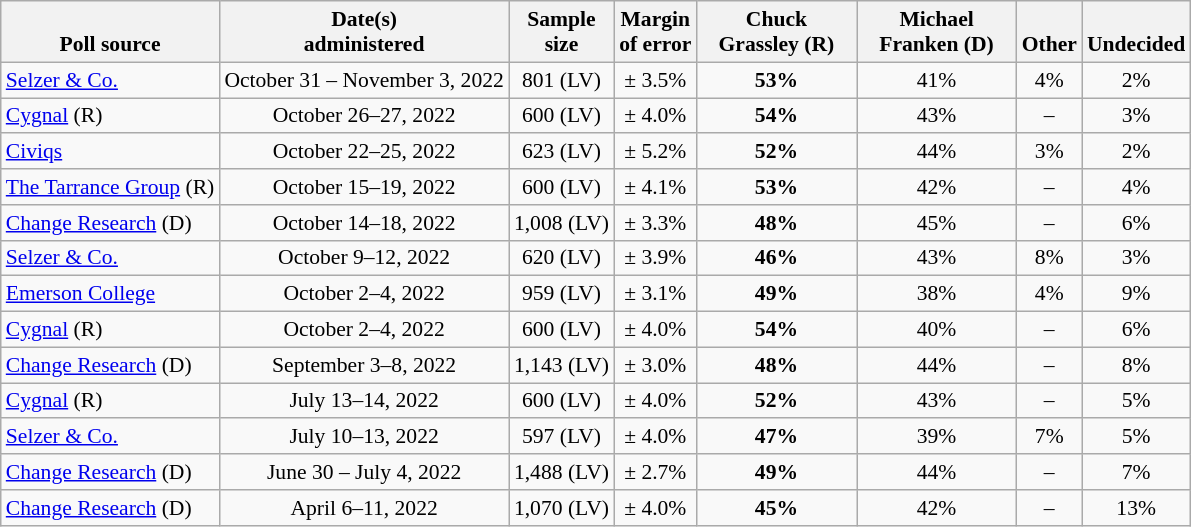<table class="wikitable" style="font-size:90%;text-align:center;">
<tr valign=bottom>
<th>Poll source</th>
<th>Date(s)<br>administered</th>
<th>Sample<br>size</th>
<th>Margin<br>of error</th>
<th style="width:100px;">Chuck<br>Grassley (R)</th>
<th style="width:100px;">Michael<br>Franken (D)</th>
<th>Other</th>
<th>Undecided</th>
</tr>
<tr>
<td style="text-align:left;"><a href='#'>Selzer & Co.</a></td>
<td>October 31 – November 3, 2022</td>
<td>801 (LV)</td>
<td>± 3.5%</td>
<td><strong>53%</strong></td>
<td>41%</td>
<td>4%</td>
<td>2%</td>
</tr>
<tr>
<td style="text-align:left;"><a href='#'>Cygnal</a> (R)</td>
<td>October 26–27, 2022</td>
<td>600 (LV)</td>
<td>± 4.0%</td>
<td><strong>54%</strong></td>
<td>43%</td>
<td>–</td>
<td>3%</td>
</tr>
<tr>
<td style="text-align:left;"><a href='#'>Civiqs</a></td>
<td>October 22–25, 2022</td>
<td>623 (LV)</td>
<td>± 5.2%</td>
<td><strong>52%</strong></td>
<td>44%</td>
<td>3%</td>
<td>2%</td>
</tr>
<tr>
<td style="text-align:left;"><a href='#'>The Tarrance Group</a> (R)</td>
<td>October 15–19, 2022</td>
<td>600 (LV)</td>
<td>± 4.1%</td>
<td><strong>53%</strong></td>
<td>42%</td>
<td>–</td>
<td>4%</td>
</tr>
<tr>
<td style="text-align:left;"><a href='#'>Change Research</a> (D)</td>
<td>October 14–18, 2022</td>
<td>1,008 (LV)</td>
<td>± 3.3%</td>
<td><strong>48%</strong></td>
<td>45%</td>
<td>–</td>
<td>6%</td>
</tr>
<tr>
<td style="text-align:left;"><a href='#'>Selzer & Co.</a></td>
<td>October 9–12, 2022</td>
<td>620 (LV)</td>
<td>± 3.9%</td>
<td><strong>46%</strong></td>
<td>43%</td>
<td>8%</td>
<td>3%</td>
</tr>
<tr>
<td style="text-align:left;"><a href='#'>Emerson College</a></td>
<td>October 2–4, 2022</td>
<td>959 (LV)</td>
<td>± 3.1%</td>
<td><strong>49%</strong></td>
<td>38%</td>
<td>4%</td>
<td>9%</td>
</tr>
<tr>
<td style="text-align:left;"><a href='#'>Cygnal</a> (R)</td>
<td>October 2–4, 2022</td>
<td>600 (LV)</td>
<td>± 4.0%</td>
<td><strong>54%</strong></td>
<td>40%</td>
<td>–</td>
<td>6%</td>
</tr>
<tr>
<td style="text-align:left;"><a href='#'>Change Research</a> (D)</td>
<td>September 3–8, 2022</td>
<td>1,143 (LV)</td>
<td>± 3.0%</td>
<td><strong>48%</strong></td>
<td>44%</td>
<td>–</td>
<td>8%</td>
</tr>
<tr>
<td style="text-align:left;"><a href='#'>Cygnal</a> (R)</td>
<td>July 13–14, 2022</td>
<td>600 (LV)</td>
<td>± 4.0%</td>
<td><strong>52%</strong></td>
<td>43%</td>
<td>–</td>
<td>5%</td>
</tr>
<tr>
<td style="text-align:left;"><a href='#'>Selzer & Co.</a></td>
<td>July 10–13, 2022</td>
<td>597 (LV)</td>
<td>± 4.0%</td>
<td><strong>47%</strong></td>
<td>39%</td>
<td>7%</td>
<td>5%</td>
</tr>
<tr>
<td style="text-align:left;"><a href='#'>Change Research</a> (D)</td>
<td>June 30 – July 4, 2022</td>
<td>1,488 (LV)</td>
<td>± 2.7%</td>
<td><strong>49%</strong></td>
<td>44%</td>
<td>–</td>
<td>7%</td>
</tr>
<tr>
<td style="text-align:left;"><a href='#'>Change Research</a> (D)</td>
<td>April 6–11, 2022</td>
<td>1,070 (LV)</td>
<td>± 4.0%</td>
<td><strong>45%</strong></td>
<td>42%</td>
<td>–</td>
<td>13%</td>
</tr>
</table>
